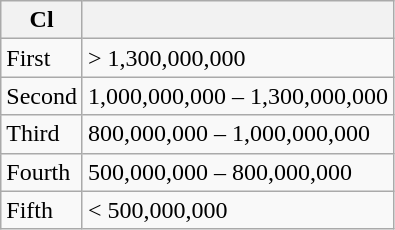<table class=wikitable>
<tr>
<th>Cl</th>
<th></th>
</tr>
<tr>
<td>First</td>
<td>> 1,300,000,000</td>
</tr>
<tr>
<td>Second</td>
<td>1,000,000,000 – 1,300,000,000</td>
</tr>
<tr>
<td>Third</td>
<td>800,000,000 – 1,000,000,000</td>
</tr>
<tr>
<td>Fourth</td>
<td>500,000,000 – 800,000,000</td>
</tr>
<tr>
<td>Fifth</td>
<td>< 500,000,000</td>
</tr>
</table>
